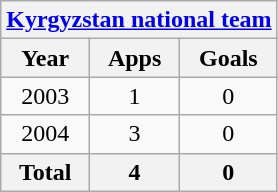<table class="wikitable" style="text-align:center">
<tr>
<th colspan=3><a href='#'>Kyrgyzstan national team</a></th>
</tr>
<tr>
<th>Year</th>
<th>Apps</th>
<th>Goals</th>
</tr>
<tr>
<td>2003</td>
<td>1</td>
<td>0</td>
</tr>
<tr>
<td>2004</td>
<td>3</td>
<td>0</td>
</tr>
<tr>
<th>Total</th>
<th>4</th>
<th>0</th>
</tr>
</table>
